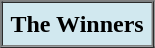<table border=1 cellspacing=0 cellpadding=5>
<tr style="background:#D1E8EF;">
<td><strong>The Winners</strong></td>
</tr>
</table>
